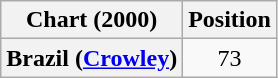<table class="wikitable plainrowheaders " style="text-align:center;">
<tr>
<th scope="col">Chart (2000)</th>
<th scope="col">Position</th>
</tr>
<tr>
<th scope="row">Brazil (<a href='#'>Crowley</a>)</th>
<td align="center">73</td>
</tr>
</table>
